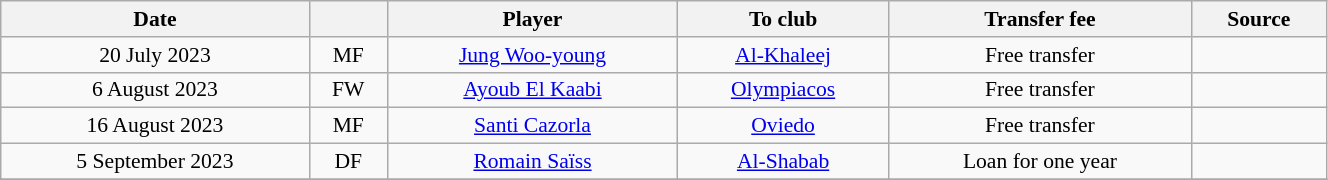<table class="wikitable sortable" style="width:70%; text-align:center; font-size:90%; text-align:centre;">
<tr>
<th>Date</th>
<th></th>
<th>Player</th>
<th>To club</th>
<th>Transfer fee</th>
<th>Source</th>
</tr>
<tr>
<td>20 July 2023</td>
<td>MF</td>
<td> <a href='#'>Jung Woo-young</a></td>
<td> <a href='#'>Al-Khaleej</a></td>
<td>Free transfer</td>
<td></td>
</tr>
<tr>
<td>6 August 2023</td>
<td>FW</td>
<td> <a href='#'>Ayoub El Kaabi</a></td>
<td> <a href='#'>Olympiacos</a></td>
<td>Free transfer</td>
<td></td>
</tr>
<tr>
<td>16 August 2023</td>
<td>MF</td>
<td> <a href='#'>Santi Cazorla</a></td>
<td> <a href='#'>Oviedo</a></td>
<td>Free transfer</td>
<td></td>
</tr>
<tr>
<td>5 September 2023</td>
<td>DF</td>
<td> <a href='#'>Romain Saïss</a></td>
<td> <a href='#'>Al-Shabab</a></td>
<td>Loan for one year</td>
<td></td>
</tr>
<tr>
</tr>
</table>
